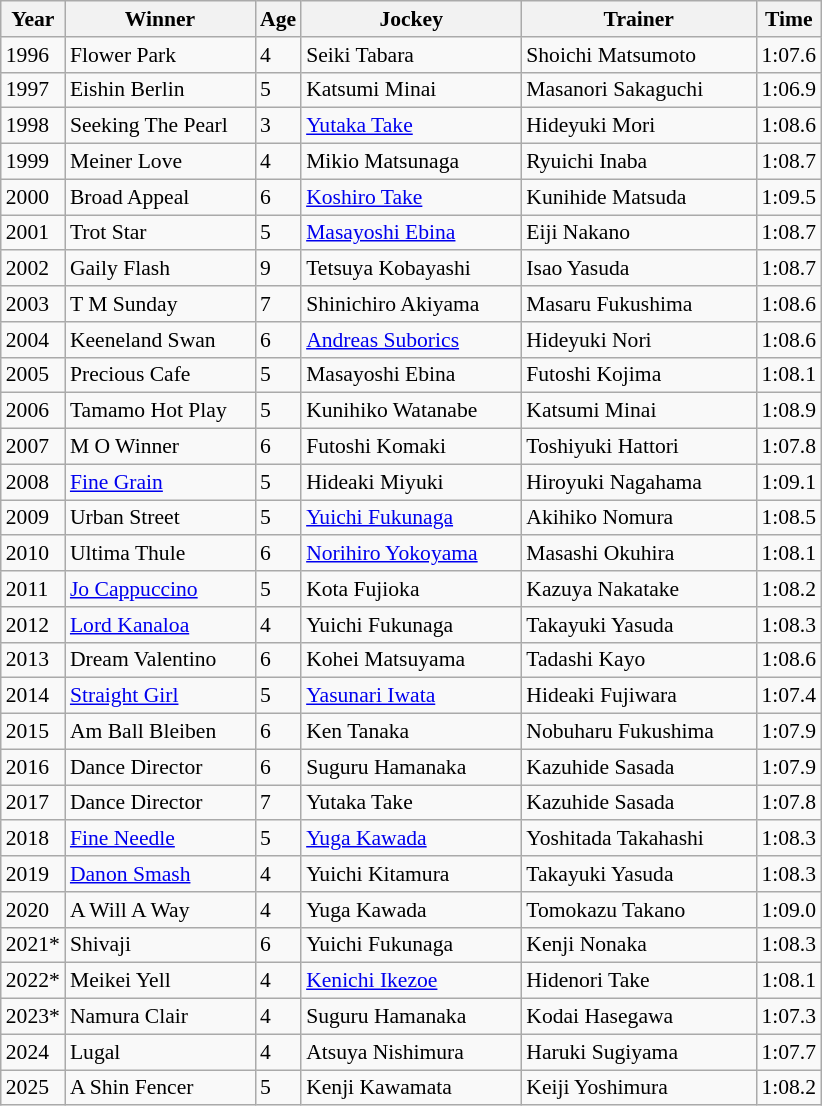<table class="wikitable sortable" style="font-size:90%">
<tr>
<th width="36px">Year<br></th>
<th width="120px">Winner<br></th>
<th>Age<br></th>
<th width="140px">Jockey<br></th>
<th width="150px">Trainer<br></th>
<th>Time<br></th>
</tr>
<tr>
<td>1996</td>
<td>Flower Park</td>
<td>4</td>
<td>Seiki Tabara</td>
<td>Shoichi Matsumoto</td>
<td>1:07.6</td>
</tr>
<tr>
<td>1997</td>
<td>Eishin Berlin</td>
<td>5</td>
<td>Katsumi Minai</td>
<td>Masanori Sakaguchi</td>
<td>1:06.9</td>
</tr>
<tr>
<td>1998</td>
<td>Seeking The Pearl</td>
<td>3</td>
<td><a href='#'>Yutaka Take</a></td>
<td>Hideyuki Mori</td>
<td>1:08.6</td>
</tr>
<tr>
<td>1999</td>
<td>Meiner Love</td>
<td>4</td>
<td>Mikio Matsunaga</td>
<td>Ryuichi Inaba</td>
<td>1:08.7</td>
</tr>
<tr>
<td>2000</td>
<td>Broad Appeal</td>
<td>6</td>
<td><a href='#'>Koshiro Take</a></td>
<td>Kunihide Matsuda</td>
<td>1:09.5</td>
</tr>
<tr>
<td>2001</td>
<td>Trot Star</td>
<td>5</td>
<td><a href='#'>Masayoshi Ebina</a></td>
<td>Eiji Nakano</td>
<td>1:08.7</td>
</tr>
<tr>
<td>2002</td>
<td>Gaily Flash</td>
<td>9</td>
<td>Tetsuya Kobayashi</td>
<td>Isao Yasuda</td>
<td>1:08.7</td>
</tr>
<tr>
<td>2003</td>
<td>T M Sunday</td>
<td>7</td>
<td>Shinichiro Akiyama</td>
<td>Masaru Fukushima</td>
<td>1:08.6</td>
</tr>
<tr>
<td>2004</td>
<td>Keeneland Swan</td>
<td>6</td>
<td><a href='#'>Andreas Suborics</a></td>
<td>Hideyuki Nori</td>
<td>1:08.6</td>
</tr>
<tr>
<td>2005</td>
<td>Precious Cafe</td>
<td>5</td>
<td>Masayoshi Ebina</td>
<td>Futoshi Kojima</td>
<td>1:08.1</td>
</tr>
<tr>
<td>2006</td>
<td>Tamamo Hot Play</td>
<td>5</td>
<td>Kunihiko Watanabe</td>
<td>Katsumi Minai</td>
<td>1:08.9</td>
</tr>
<tr>
<td>2007</td>
<td>M O Winner</td>
<td>6</td>
<td>Futoshi Komaki</td>
<td>Toshiyuki Hattori</td>
<td>1:07.8</td>
</tr>
<tr>
<td>2008</td>
<td><a href='#'>Fine Grain</a></td>
<td>5</td>
<td>Hideaki Miyuki</td>
<td>Hiroyuki Nagahama</td>
<td>1:09.1</td>
</tr>
<tr>
<td>2009</td>
<td>Urban Street</td>
<td>5</td>
<td><a href='#'>Yuichi Fukunaga</a></td>
<td>Akihiko Nomura</td>
<td>1:08.5</td>
</tr>
<tr>
<td>2010</td>
<td>Ultima Thule</td>
<td>6</td>
<td><a href='#'>Norihiro Yokoyama</a></td>
<td>Masashi Okuhira</td>
<td>1:08.1</td>
</tr>
<tr>
<td>2011</td>
<td><a href='#'>Jo Cappuccino</a></td>
<td>5</td>
<td>Kota Fujioka</td>
<td>Kazuya Nakatake</td>
<td>1:08.2</td>
</tr>
<tr>
<td>2012</td>
<td><a href='#'>Lord Kanaloa</a></td>
<td>4</td>
<td>Yuichi Fukunaga</td>
<td>Takayuki Yasuda</td>
<td>1:08.3</td>
</tr>
<tr>
<td>2013</td>
<td>Dream Valentino</td>
<td>6</td>
<td>Kohei Matsuyama</td>
<td>Tadashi Kayo</td>
<td>1:08.6</td>
</tr>
<tr>
<td>2014</td>
<td><a href='#'>Straight Girl</a></td>
<td>5</td>
<td><a href='#'>Yasunari Iwata</a></td>
<td>Hideaki Fujiwara</td>
<td>1:07.4</td>
</tr>
<tr>
<td>2015</td>
<td>Am Ball Bleiben</td>
<td>6</td>
<td>Ken Tanaka</td>
<td>Nobuharu Fukushima</td>
<td>1:07.9</td>
</tr>
<tr>
<td>2016</td>
<td>Dance Director</td>
<td>6</td>
<td>Suguru Hamanaka</td>
<td>Kazuhide Sasada</td>
<td>1:07.9</td>
</tr>
<tr>
<td>2017</td>
<td>Dance Director</td>
<td>7</td>
<td>Yutaka Take</td>
<td>Kazuhide Sasada</td>
<td>1:07.8</td>
</tr>
<tr>
<td>2018</td>
<td><a href='#'>Fine Needle</a></td>
<td>5</td>
<td><a href='#'>Yuga Kawada</a></td>
<td>Yoshitada Takahashi</td>
<td>1:08.3</td>
</tr>
<tr>
<td>2019</td>
<td><a href='#'>Danon Smash</a></td>
<td>4</td>
<td>Yuichi Kitamura</td>
<td>Takayuki Yasuda</td>
<td>1:08.3</td>
</tr>
<tr>
<td>2020</td>
<td>A Will A Way</td>
<td>4</td>
<td>Yuga Kawada</td>
<td>Tomokazu Takano</td>
<td>1:09.0</td>
</tr>
<tr>
<td>2021*</td>
<td>Shivaji</td>
<td>6</td>
<td>Yuichi Fukunaga</td>
<td>Kenji Nonaka</td>
<td>1:08.3</td>
</tr>
<tr>
<td>2022*</td>
<td>Meikei Yell</td>
<td>4</td>
<td><a href='#'>Kenichi Ikezoe</a></td>
<td>Hidenori Take</td>
<td>1:08.1</td>
</tr>
<tr>
<td>2023*</td>
<td>Namura Clair</td>
<td>4</td>
<td>Suguru Hamanaka</td>
<td>Kodai Hasegawa</td>
<td>1:07.3</td>
</tr>
<tr>
<td>2024</td>
<td>Lugal</td>
<td>4</td>
<td>Atsuya Nishimura</td>
<td>Haruki Sugiyama</td>
<td>1:07.7</td>
</tr>
<tr>
<td>2025</td>
<td>A Shin Fencer</td>
<td>5</td>
<td>Kenji Kawamata</td>
<td>Keiji Yoshimura</td>
<td>1:08.2</td>
</tr>
</table>
